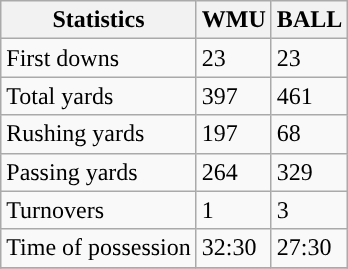<table class="wikitable" style="float: left;">
<tr>
<th>Statistics</th>
<th>WMU</th>
<th>BALL</th>
</tr>
<tr>
<td>First downs</td>
<td>23</td>
<td>23</td>
</tr>
<tr>
<td>Total yards</td>
<td>397</td>
<td>461</td>
</tr>
<tr>
<td>Rushing yards</td>
<td>197</td>
<td>68</td>
</tr>
<tr>
<td>Passing yards</td>
<td>264</td>
<td>329</td>
</tr>
<tr>
<td>Turnovers</td>
<td>1</td>
<td>3</td>
</tr>
<tr>
<td>Time of possession</td>
<td>32:30</td>
<td>27:30</td>
</tr>
<tr>
</tr>
</table>
